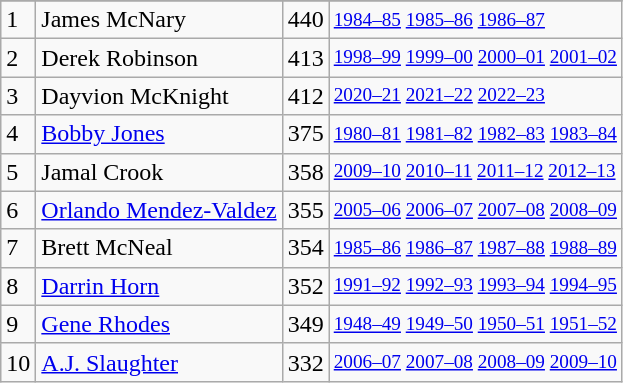<table class="wikitable">
<tr>
</tr>
<tr>
<td>1</td>
<td>James McNary</td>
<td>440</td>
<td style="font-size:80%;"><a href='#'>1984–85</a> <a href='#'>1985–86</a> <a href='#'>1986–87</a></td>
</tr>
<tr>
<td>2</td>
<td>Derek Robinson</td>
<td>413</td>
<td style="font-size:80%;"><a href='#'>1998–99</a> <a href='#'>1999–00</a> <a href='#'>2000–01</a> <a href='#'>2001–02</a></td>
</tr>
<tr>
<td>3</td>
<td>Dayvion McKnight</td>
<td>412</td>
<td style="font-size:80%;"><a href='#'>2020–21</a> <a href='#'>2021–22</a> <a href='#'>2022–23</a></td>
</tr>
<tr>
<td>4</td>
<td><a href='#'>Bobby Jones</a></td>
<td>375</td>
<td style="font-size:80%;"><a href='#'>1980–81</a> <a href='#'>1981–82</a> <a href='#'>1982–83</a> <a href='#'>1983–84</a></td>
</tr>
<tr>
<td>5</td>
<td>Jamal Crook</td>
<td>358</td>
<td style="font-size:80%;"><a href='#'>2009–10</a> <a href='#'>2010–11</a> <a href='#'>2011–12</a> <a href='#'>2012–13</a></td>
</tr>
<tr>
<td>6</td>
<td><a href='#'>Orlando Mendez-Valdez</a></td>
<td>355</td>
<td style="font-size:80%;"><a href='#'>2005–06</a> <a href='#'>2006–07</a> <a href='#'>2007–08</a> <a href='#'>2008–09</a></td>
</tr>
<tr>
<td>7</td>
<td>Brett McNeal</td>
<td>354</td>
<td style="font-size:80%;"><a href='#'>1985–86</a> <a href='#'>1986–87</a> <a href='#'>1987–88</a> <a href='#'>1988–89</a></td>
</tr>
<tr>
<td>8</td>
<td><a href='#'>Darrin Horn</a></td>
<td>352</td>
<td style="font-size:80%;"><a href='#'>1991–92</a> <a href='#'>1992–93</a> <a href='#'>1993–94</a> <a href='#'>1994–95</a></td>
</tr>
<tr>
<td>9</td>
<td><a href='#'>Gene Rhodes</a></td>
<td>349</td>
<td style="font-size:80%;"><a href='#'>1948–49</a> <a href='#'>1949–50</a> <a href='#'>1950–51</a> <a href='#'>1951–52</a></td>
</tr>
<tr>
<td>10</td>
<td><a href='#'>A.J. Slaughter</a></td>
<td>332</td>
<td style="font-size:80%;"><a href='#'>2006–07</a> <a href='#'>2007–08</a> <a href='#'>2008–09</a> <a href='#'>2009–10</a></td>
</tr>
</table>
